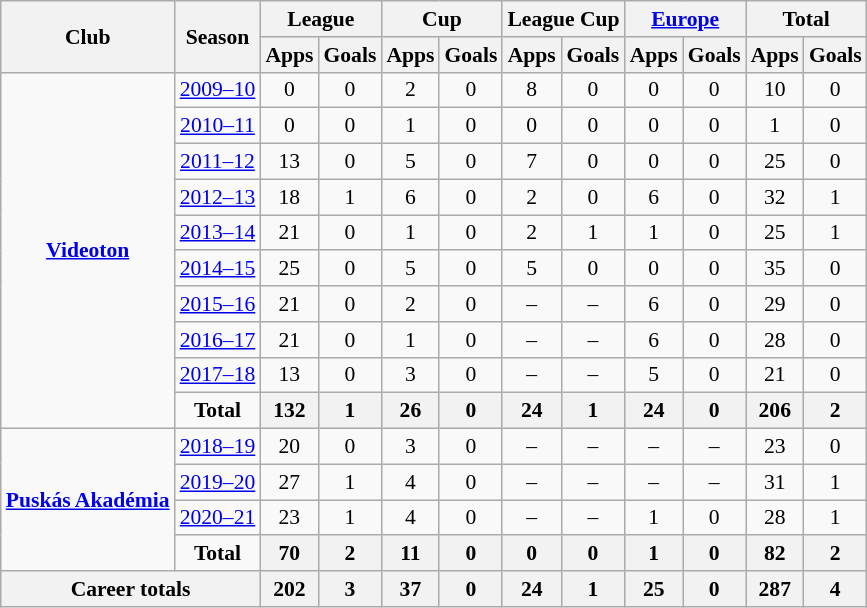<table class="wikitable" style="font-size:90%; text-align: center;">
<tr>
<th rowspan="2">Club</th>
<th rowspan="2">Season</th>
<th colspan="2">League</th>
<th colspan="2">Cup</th>
<th colspan="2">League Cup</th>
<th colspan="2"><a href='#'>Europe</a></th>
<th colspan="2">Total</th>
</tr>
<tr>
<th>Apps</th>
<th>Goals</th>
<th>Apps</th>
<th>Goals</th>
<th>Apps</th>
<th>Goals</th>
<th>Apps</th>
<th>Goals</th>
<th>Apps</th>
<th>Goals</th>
</tr>
<tr>
<td rowspan="10" align=center valign=center><strong><a href='#'>Videoton</a></strong></td>
<td !colspan="2"><a href='#'>2009–10</a></td>
<td>0</td>
<td>0</td>
<td>2</td>
<td>0</td>
<td>8</td>
<td>0</td>
<td>0</td>
<td>0</td>
<td>10</td>
<td>0</td>
</tr>
<tr>
<td !colspan="2"><a href='#'>2010–11</a></td>
<td>0</td>
<td>0</td>
<td>1</td>
<td>0</td>
<td>0</td>
<td>0</td>
<td>0</td>
<td>0</td>
<td>1</td>
<td>0</td>
</tr>
<tr>
<td !colspan="2"><a href='#'>2011–12</a></td>
<td>13</td>
<td>0</td>
<td>5</td>
<td>0</td>
<td>7</td>
<td>0</td>
<td>0</td>
<td>0</td>
<td>25</td>
<td>0</td>
</tr>
<tr>
<td !colspan="2"><a href='#'>2012–13</a></td>
<td>18</td>
<td>1</td>
<td>6</td>
<td>0</td>
<td>2</td>
<td>0</td>
<td>6</td>
<td>0</td>
<td>32</td>
<td>1</td>
</tr>
<tr>
<td !colspan="2"><a href='#'>2013–14</a></td>
<td>21</td>
<td>0</td>
<td>1</td>
<td>0</td>
<td>2</td>
<td>1</td>
<td>1</td>
<td>0</td>
<td>25</td>
<td>1</td>
</tr>
<tr>
<td !colspan="2"><a href='#'>2014–15</a></td>
<td>25</td>
<td>0</td>
<td>5</td>
<td>0</td>
<td>5</td>
<td>0</td>
<td>0</td>
<td>0</td>
<td>35</td>
<td>0</td>
</tr>
<tr>
<td !colspan="2"><a href='#'>2015–16</a></td>
<td>21</td>
<td>0</td>
<td>2</td>
<td>0</td>
<td>–</td>
<td>–</td>
<td>6</td>
<td>0</td>
<td>29</td>
<td>0</td>
</tr>
<tr>
<td !colspan="2"><a href='#'>2016–17</a></td>
<td>21</td>
<td>0</td>
<td>1</td>
<td>0</td>
<td>–</td>
<td>–</td>
<td>6</td>
<td>0</td>
<td>28</td>
<td>0</td>
</tr>
<tr>
<td !colspan="2"><a href='#'>2017–18</a></td>
<td>13</td>
<td>0</td>
<td>3</td>
<td>0</td>
<td>–</td>
<td>–</td>
<td>5</td>
<td>0</td>
<td>21</td>
<td>0</td>
</tr>
<tr>
<td !colspan="2"><strong>Total</strong></td>
<th>132</th>
<th>1</th>
<th>26</th>
<th>0</th>
<th>24</th>
<th>1</th>
<th>24</th>
<th>0</th>
<th>206</th>
<th>2</th>
</tr>
<tr>
<td rowspan="4" align=center valign=center><strong><a href='#'>Puskás Akadémia</a></strong></td>
<td !colspan="2"><a href='#'>2018–19</a></td>
<td>20</td>
<td>0</td>
<td>3</td>
<td>0</td>
<td>–</td>
<td>–</td>
<td>–</td>
<td>–</td>
<td>23</td>
<td>0</td>
</tr>
<tr>
<td !colspan="2"><a href='#'>2019–20</a></td>
<td>27</td>
<td>1</td>
<td>4</td>
<td>0</td>
<td>–</td>
<td>–</td>
<td>–</td>
<td>–</td>
<td>31</td>
<td>1</td>
</tr>
<tr>
<td !colspan="2"><a href='#'>2020–21</a></td>
<td>23</td>
<td>1</td>
<td>4</td>
<td>0</td>
<td>–</td>
<td>–</td>
<td>1</td>
<td>0</td>
<td>28</td>
<td>1</td>
</tr>
<tr>
<td !colspan="2"><strong>Total</strong></td>
<th>70</th>
<th>2</th>
<th>11</th>
<th>0</th>
<th>0</th>
<th>0</th>
<th>1</th>
<th>0</th>
<th>82</th>
<th>2</th>
</tr>
<tr>
<th colspan="2">Career totals</th>
<th>202</th>
<th>3</th>
<th>37</th>
<th>0</th>
<th>24</th>
<th>1</th>
<th>25</th>
<th>0</th>
<th>287</th>
<th>4</th>
</tr>
</table>
